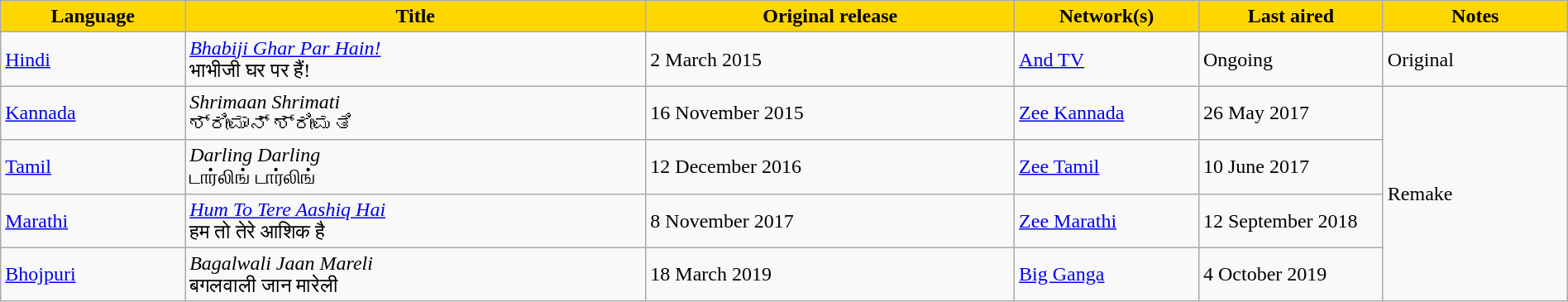<table class="wikitable" style="width: 100%;">
<tr>
<th style="background:Gold; width:10%;">Language</th>
<th style="background:Gold; width:25%;">Title</th>
<th style="background:Gold; width:20%;">Original release</th>
<th style="background:Gold; width:10%;">Network(s)</th>
<th style="background:Gold; width:10%;">Last aired</th>
<th style="background:Gold; width:10%;">Notes</th>
</tr>
<tr>
<td><a href='#'>Hindi</a></td>
<td><em><a href='#'>Bhabiji Ghar Par Hain!</a></em> <br> भाभीजी घर पर हैं!</td>
<td>2 March 2015</td>
<td><a href='#'>And TV</a></td>
<td>Ongoing</td>
<td>Original</td>
</tr>
<tr>
<td><a href='#'>Kannada</a></td>
<td><em>Shrimaan Shrimati</em> <br> ಶ್ರೀಮಾನ್ ಶ್ರೀಮತಿ</td>
<td>16 November 2015</td>
<td><a href='#'>Zee Kannada</a></td>
<td>26 May 2017</td>
<td rowspan="4">Remake</td>
</tr>
<tr>
<td><a href='#'>Tamil</a></td>
<td><em>Darling Darling</em> <br> டார்லிங் டார்லிங்</td>
<td>12 December 2016</td>
<td><a href='#'>Zee Tamil</a></td>
<td>10 June 2017</td>
</tr>
<tr>
<td><a href='#'>Marathi</a></td>
<td><em><a href='#'>Hum To Tere Aashiq Hai</a></em> <br> हम तो तेरे आशिक है</td>
<td>8 November 2017</td>
<td><a href='#'>Zee Marathi</a></td>
<td>12 September 2018</td>
</tr>
<tr>
<td><a href='#'>Bhojpuri</a></td>
<td><em>Bagalwali Jaan Mareli</em> <br> बगलवाली जान मारेली</td>
<td>18 March 2019</td>
<td><a href='#'>Big Ganga</a></td>
<td>4 October 2019</td>
</tr>
</table>
